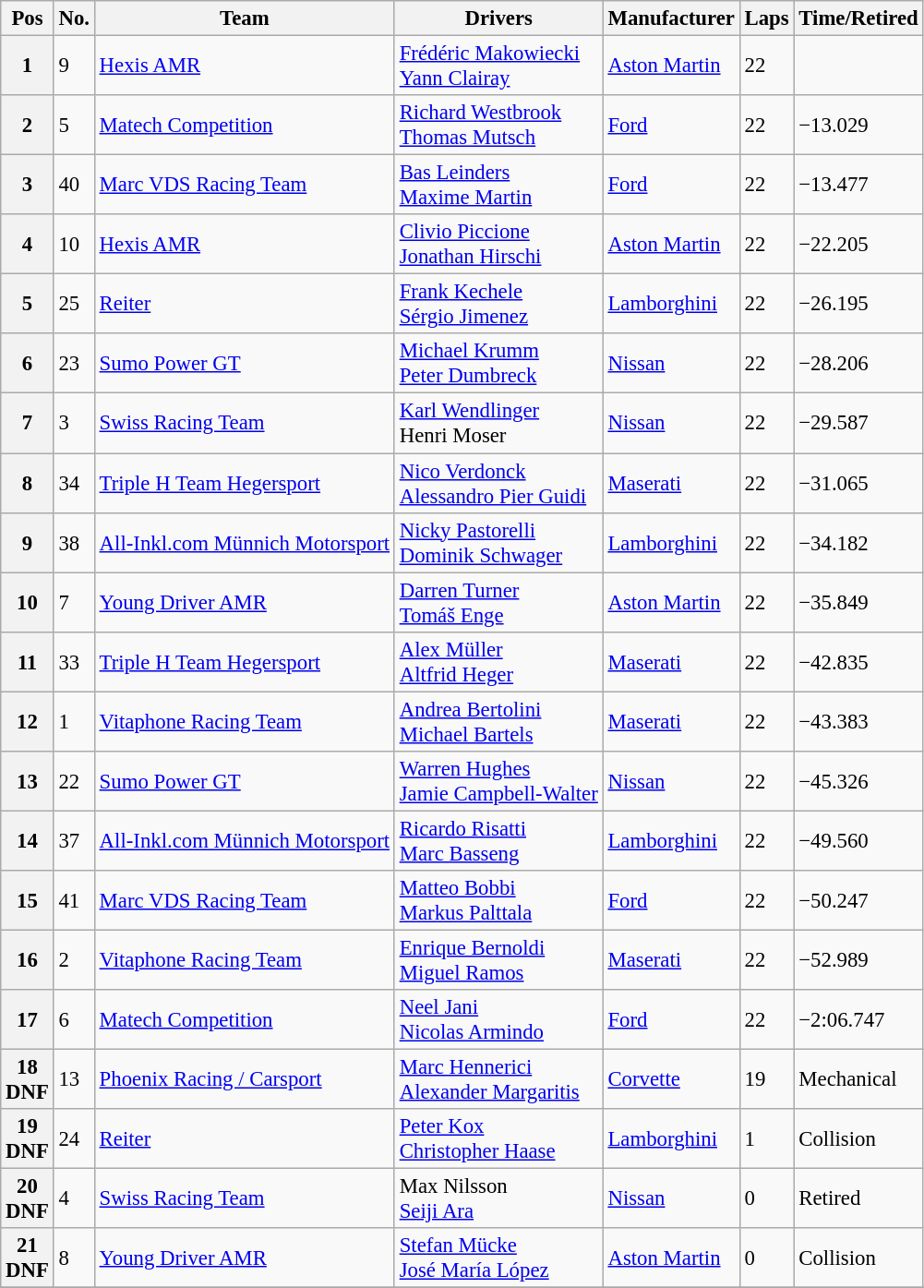<table class="wikitable" style="font-size: 95%;">
<tr>
<th>Pos</th>
<th>No.</th>
<th>Team</th>
<th>Drivers</th>
<th>Manufacturer</th>
<th>Laps</th>
<th>Time/Retired</th>
</tr>
<tr>
<th>1</th>
<td>9</td>
<td> <a href='#'>Hexis AMR</a></td>
<td> <a href='#'>Frédéric Makowiecki</a><br> <a href='#'>Yann Clairay</a></td>
<td><a href='#'>Aston Martin</a></td>
<td>22</td>
<td></td>
</tr>
<tr>
<th>2</th>
<td>5</td>
<td> <a href='#'>Matech Competition</a></td>
<td> <a href='#'>Richard Westbrook</a><br> <a href='#'>Thomas Mutsch</a></td>
<td><a href='#'>Ford</a></td>
<td>22</td>
<td>−13.029</td>
</tr>
<tr>
<th>3</th>
<td>40</td>
<td> <a href='#'>Marc VDS Racing Team</a></td>
<td> <a href='#'>Bas Leinders</a><br> <a href='#'>Maxime Martin</a></td>
<td><a href='#'>Ford</a></td>
<td>22</td>
<td>−13.477</td>
</tr>
<tr>
<th>4</th>
<td>10</td>
<td> <a href='#'>Hexis AMR</a></td>
<td> <a href='#'>Clivio Piccione</a><br> <a href='#'>Jonathan Hirschi</a></td>
<td><a href='#'>Aston Martin</a></td>
<td>22</td>
<td>−22.205</td>
</tr>
<tr>
<th>5</th>
<td>25</td>
<td> <a href='#'>Reiter</a></td>
<td> <a href='#'>Frank Kechele</a><br> <a href='#'>Sérgio Jimenez</a></td>
<td><a href='#'>Lamborghini</a></td>
<td>22</td>
<td>−26.195</td>
</tr>
<tr>
<th>6</th>
<td>23</td>
<td> <a href='#'>Sumo Power GT</a></td>
<td> <a href='#'>Michael Krumm</a><br> <a href='#'>Peter Dumbreck</a></td>
<td><a href='#'>Nissan</a></td>
<td>22</td>
<td>−28.206</td>
</tr>
<tr>
<th>7</th>
<td>3</td>
<td> <a href='#'>Swiss Racing Team</a></td>
<td> <a href='#'>Karl Wendlinger</a><br> Henri Moser</td>
<td><a href='#'>Nissan</a></td>
<td>22</td>
<td>−29.587</td>
</tr>
<tr>
<th>8</th>
<td>34</td>
<td> <a href='#'>Triple H Team Hegersport</a></td>
<td> <a href='#'>Nico Verdonck</a><br> <a href='#'>Alessandro Pier Guidi</a></td>
<td><a href='#'>Maserati</a></td>
<td>22</td>
<td>−31.065</td>
</tr>
<tr>
<th>9</th>
<td>38</td>
<td> <a href='#'>All-Inkl.com Münnich Motorsport</a></td>
<td> <a href='#'>Nicky Pastorelli</a><br> <a href='#'>Dominik Schwager</a></td>
<td><a href='#'>Lamborghini</a></td>
<td>22</td>
<td>−34.182</td>
</tr>
<tr>
<th>10</th>
<td>7</td>
<td> <a href='#'>Young Driver AMR</a></td>
<td> <a href='#'>Darren Turner</a><br> <a href='#'>Tomáš Enge</a></td>
<td><a href='#'>Aston Martin</a></td>
<td>22</td>
<td>−35.849</td>
</tr>
<tr>
<th>11</th>
<td>33</td>
<td> <a href='#'>Triple H Team Hegersport</a></td>
<td> <a href='#'>Alex Müller</a><br> <a href='#'>Altfrid Heger</a></td>
<td><a href='#'>Maserati</a></td>
<td>22</td>
<td>−42.835</td>
</tr>
<tr>
<th>12</th>
<td>1</td>
<td> <a href='#'>Vitaphone Racing Team</a></td>
<td> <a href='#'>Andrea Bertolini</a><br> <a href='#'>Michael Bartels</a></td>
<td><a href='#'>Maserati</a></td>
<td>22</td>
<td>−43.383</td>
</tr>
<tr>
<th>13</th>
<td>22</td>
<td> <a href='#'>Sumo Power GT</a></td>
<td> <a href='#'>Warren Hughes</a><br> <a href='#'>Jamie Campbell-Walter</a></td>
<td><a href='#'>Nissan</a></td>
<td>22</td>
<td>−45.326</td>
</tr>
<tr>
<th>14</th>
<td>37</td>
<td> <a href='#'>All-Inkl.com Münnich Motorsport</a></td>
<td> <a href='#'>Ricardo Risatti</a><br> <a href='#'>Marc Basseng</a></td>
<td><a href='#'>Lamborghini</a></td>
<td>22</td>
<td>−49.560</td>
</tr>
<tr>
<th>15</th>
<td>41</td>
<td> <a href='#'>Marc VDS Racing Team</a></td>
<td> <a href='#'>Matteo Bobbi</a><br> <a href='#'>Markus Palttala</a></td>
<td><a href='#'>Ford</a></td>
<td>22</td>
<td>−50.247</td>
</tr>
<tr>
<th>16</th>
<td>2</td>
<td> <a href='#'>Vitaphone Racing Team</a></td>
<td> <a href='#'>Enrique Bernoldi</a><br> <a href='#'>Miguel Ramos</a></td>
<td><a href='#'>Maserati</a></td>
<td>22</td>
<td>−52.989</td>
</tr>
<tr>
<th>17</th>
<td>6</td>
<td> <a href='#'>Matech Competition</a></td>
<td> <a href='#'>Neel Jani</a><br> <a href='#'>Nicolas Armindo</a></td>
<td><a href='#'>Ford</a></td>
<td>22</td>
<td>−2:06.747</td>
</tr>
<tr>
<th>18<br>DNF</th>
<td>13</td>
<td> <a href='#'>Phoenix Racing / Carsport</a></td>
<td> <a href='#'>Marc Hennerici</a><br> <a href='#'>Alexander Margaritis</a></td>
<td><a href='#'>Corvette</a></td>
<td>19</td>
<td>Mechanical</td>
</tr>
<tr>
<th>19<br>DNF</th>
<td>24</td>
<td> <a href='#'>Reiter</a></td>
<td> <a href='#'>Peter Kox</a><br> <a href='#'>Christopher Haase</a></td>
<td><a href='#'>Lamborghini</a></td>
<td>1</td>
<td>Collision</td>
</tr>
<tr>
<th>20<br>DNF</th>
<td>4</td>
<td> <a href='#'>Swiss Racing Team</a></td>
<td> Max Nilsson<br> <a href='#'>Seiji Ara</a></td>
<td><a href='#'>Nissan</a></td>
<td>0</td>
<td>Retired</td>
</tr>
<tr>
<th>21<br>DNF</th>
<td>8</td>
<td> <a href='#'>Young Driver AMR</a></td>
<td> <a href='#'>Stefan Mücke</a><br> <a href='#'>José María López</a></td>
<td><a href='#'>Aston Martin</a></td>
<td>0</td>
<td>Collision</td>
</tr>
<tr>
</tr>
</table>
